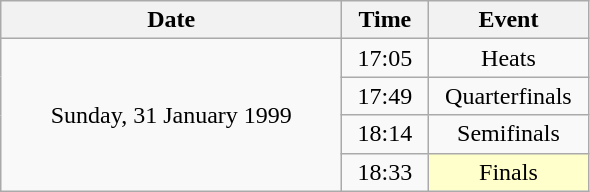<table class = "wikitable" style="text-align:center;">
<tr>
<th width=220>Date</th>
<th width=50>Time</th>
<th width=100>Event</th>
</tr>
<tr>
<td rowspan=4>Sunday, 31 January 1999</td>
<td>17:05</td>
<td>Heats</td>
</tr>
<tr>
<td>17:49</td>
<td>Quarterfinals</td>
</tr>
<tr>
<td>18:14</td>
<td>Semifinals</td>
</tr>
<tr>
<td>18:33</td>
<td bgcolor=ffffcc>Finals</td>
</tr>
</table>
